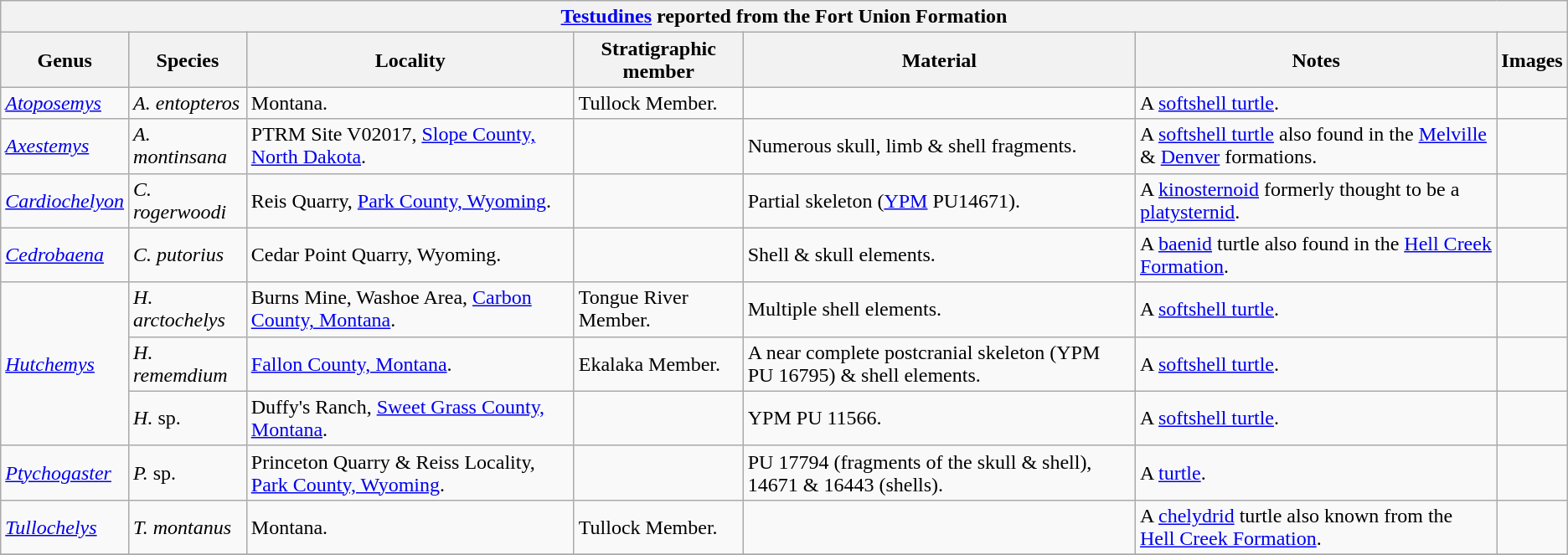<table class="wikitable" align="center">
<tr>
<th colspan="7" align="center"><strong><a href='#'>Testudines</a> reported from the Fort Union Formation</strong></th>
</tr>
<tr>
<th>Genus</th>
<th>Species</th>
<th>Locality</th>
<th><strong>Stratigraphic member</strong></th>
<th><strong>Material</strong></th>
<th>Notes</th>
<th>Images</th>
</tr>
<tr>
<td><em><a href='#'>Atoposemys</a></em></td>
<td><em>A. entopteros</em></td>
<td>Montana.</td>
<td>Tullock Member.</td>
<td></td>
<td>A <a href='#'>softshell turtle</a>.</td>
<td></td>
</tr>
<tr>
<td><em><a href='#'>Axestemys</a></em></td>
<td><em>A. montinsana</em></td>
<td>PTRM Site V02017, <a href='#'>Slope County, North Dakota</a>.</td>
<td></td>
<td>Numerous skull, limb & shell fragments.</td>
<td>A <a href='#'>softshell turtle</a> also found in the <a href='#'>Melville</a> & <a href='#'>Denver</a> formations.</td>
<td></td>
</tr>
<tr>
<td><em><a href='#'>Cardiochelyon</a></em></td>
<td><em>C. rogerwoodi</em></td>
<td>Reis Quarry, <a href='#'>Park County, Wyoming</a>.</td>
<td></td>
<td>Partial skeleton (<a href='#'>YPM</a> PU14671).</td>
<td>A <a href='#'>kinosternoid</a> formerly thought to be a <a href='#'>platysternid</a>.</td>
<td></td>
</tr>
<tr>
<td><em><a href='#'>Cedrobaena</a></em></td>
<td><em>C. putorius</em></td>
<td>Cedar Point Quarry, Wyoming.</td>
<td></td>
<td>Shell & skull elements.</td>
<td>A <a href='#'>baenid</a> turtle also found in the <a href='#'>Hell Creek Formation</a>.</td>
<td></td>
</tr>
<tr>
<td rowspan="3"><em><a href='#'>Hutchemys</a></em></td>
<td><em>H. arctochelys</em></td>
<td>Burns Mine, Washoe Area, <a href='#'>Carbon County, Montana</a>.</td>
<td>Tongue River Member.</td>
<td>Multiple shell elements.</td>
<td>A <a href='#'>softshell turtle</a>.</td>
<td></td>
</tr>
<tr>
<td><em>H. rememdium</em></td>
<td><a href='#'>Fallon County, Montana</a>.</td>
<td>Ekalaka Member.</td>
<td>A near complete postcranial skeleton (YPM PU 16795) & shell elements.</td>
<td>A <a href='#'>softshell turtle</a>.</td>
<td></td>
</tr>
<tr>
<td><em>H.</em> sp.</td>
<td>Duffy's Ranch, <a href='#'>Sweet Grass County, Montana</a>.</td>
<td></td>
<td>YPM PU 11566.</td>
<td>A <a href='#'>softshell turtle</a>.</td>
<td></td>
</tr>
<tr>
<td><em><a href='#'>Ptychogaster</a></em></td>
<td><em>P.</em> sp.</td>
<td>Princeton Quarry & Reiss Locality, <a href='#'>Park County, Wyoming</a>.</td>
<td></td>
<td>PU 17794 (fragments of the skull & shell), 14671 & 16443 (shells).</td>
<td>A <a href='#'>turtle</a>.</td>
<td></td>
</tr>
<tr>
<td><em><a href='#'>Tullochelys</a></em></td>
<td><em>T. montanus</em></td>
<td>Montana.</td>
<td>Tullock Member.</td>
<td></td>
<td>A <a href='#'>chelydrid</a> turtle also known from the <a href='#'>Hell Creek Formation</a>.</td>
<td></td>
</tr>
<tr>
</tr>
</table>
